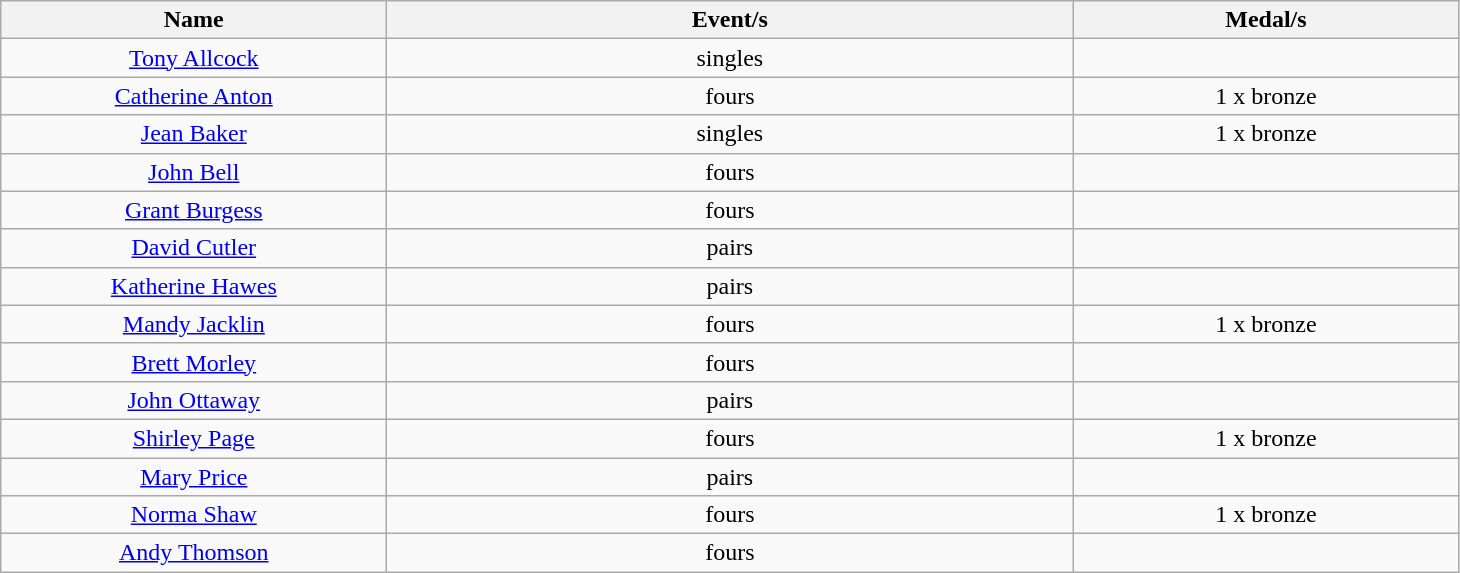<table class="wikitable" style="text-align: center">
<tr>
<th width=250>Name</th>
<th width=450>Event/s</th>
<th width=250>Medal/s</th>
</tr>
<tr>
<td><a href='#'>Tony Allcock</a></td>
<td>singles</td>
<td></td>
</tr>
<tr>
<td><a href='#'>Catherine Anton</a></td>
<td>fours</td>
<td>1 x bronze</td>
</tr>
<tr>
<td><a href='#'>Jean Baker</a></td>
<td>singles</td>
<td>1 x bronze</td>
</tr>
<tr>
<td><a href='#'>John Bell</a></td>
<td>fours</td>
<td></td>
</tr>
<tr>
<td><a href='#'>Grant Burgess</a></td>
<td>fours</td>
<td></td>
</tr>
<tr>
<td><a href='#'>David Cutler</a></td>
<td>pairs</td>
<td></td>
</tr>
<tr>
<td><a href='#'>Katherine Hawes</a></td>
<td>pairs</td>
<td></td>
</tr>
<tr>
<td><a href='#'>Mandy Jacklin</a></td>
<td>fours</td>
<td>1 x bronze</td>
</tr>
<tr>
<td><a href='#'>Brett Morley</a></td>
<td>fours</td>
<td></td>
</tr>
<tr>
<td><a href='#'>John Ottaway</a></td>
<td>pairs</td>
<td></td>
</tr>
<tr>
<td><a href='#'>Shirley Page</a></td>
<td>fours</td>
<td>1 x bronze</td>
</tr>
<tr>
<td><a href='#'>Mary Price</a></td>
<td>pairs</td>
<td></td>
</tr>
<tr>
<td><a href='#'>Norma Shaw</a></td>
<td>fours</td>
<td>1 x bronze</td>
</tr>
<tr>
<td><a href='#'>Andy Thomson</a></td>
<td>fours</td>
<td></td>
</tr>
</table>
